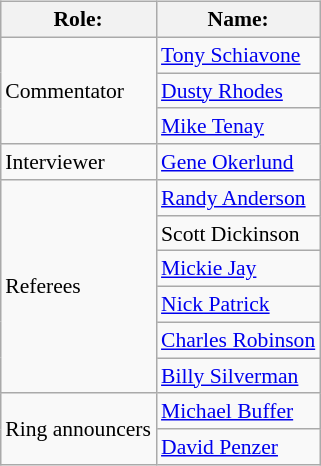<table class=wikitable style="font-size:90%; margin: 0.5em 0 0.5em 1em; float: right; clear: right;">
<tr>
<th>Role:</th>
<th>Name:</th>
</tr>
<tr>
<td rowspan=3>Commentator</td>
<td><a href='#'>Tony Schiavone</a></td>
</tr>
<tr>
<td><a href='#'>Dusty Rhodes</a></td>
</tr>
<tr>
<td><a href='#'>Mike Tenay</a></td>
</tr>
<tr>
<td>Interviewer</td>
<td><a href='#'>Gene Okerlund</a></td>
</tr>
<tr>
<td rowspan=6>Referees</td>
<td><a href='#'>Randy Anderson</a></td>
</tr>
<tr>
<td>Scott Dickinson</td>
</tr>
<tr>
<td><a href='#'>Mickie Jay</a></td>
</tr>
<tr>
<td><a href='#'>Nick Patrick</a></td>
</tr>
<tr>
<td><a href='#'>Charles Robinson</a></td>
</tr>
<tr>
<td><a href='#'>Billy Silverman</a></td>
</tr>
<tr>
<td rowspan=2>Ring announcers</td>
<td><a href='#'>Michael Buffer</a></td>
</tr>
<tr>
<td><a href='#'>David Penzer</a></td>
</tr>
</table>
